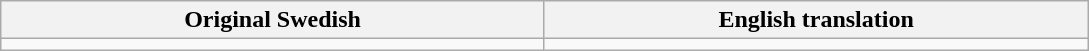<table class="wikitable">
<tr>
<th scope="col" width="355px">Original Swedish</th>
<th scope="col" width="355px">English translation</th>
</tr>
<tr>
<td></td>
<td></td>
</tr>
</table>
